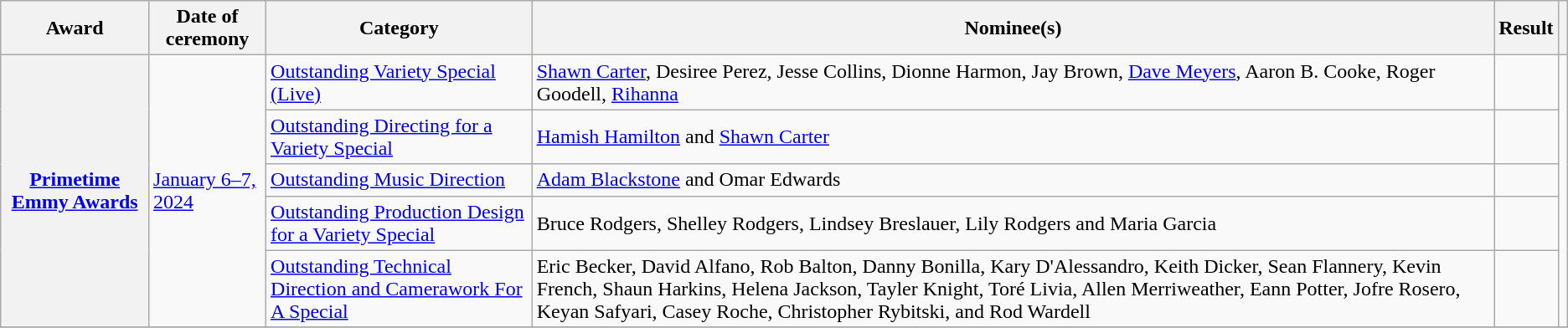<table class="wikitable sortable plainrowheaders">
<tr>
<th>Award</th>
<th>Date of ceremony</th>
<th>Category</th>
<th>Nominee(s)</th>
<th>Result</th>
<th></th>
</tr>
<tr>
<th scope="row" rowspan="5"><a href='#'>Primetime Emmy Awards</a></th>
<td rowspan="5"><a href='#'>January 6–7, 2024</a></td>
<td><a href='#'>Outstanding Variety Special (Live)</a></td>
<td><a href='#'>Shawn Carter</a>, Desiree Perez, Jesse Collins, Dionne Harmon, Jay Brown, <a href='#'>Dave Meyers</a>, Aaron B. Cooke, Roger Goodell, <a href='#'>Rihanna</a></td>
<td></td>
<td align="center" rowspan="5"></td>
</tr>
<tr>
<td><a href='#'>Outstanding Directing for a Variety Special</a></td>
<td><a href='#'>Hamish Hamilton</a> and <a href='#'>Shawn Carter</a></td>
<td></td>
</tr>
<tr>
<td><a href='#'>Outstanding Music Direction</a></td>
<td><a href='#'>Adam Blackstone</a> and Omar Edwards</td>
<td></td>
</tr>
<tr>
<td><a href='#'>Outstanding Production Design for a Variety Special</a></td>
<td>Bruce Rodgers, Shelley Rodgers, Lindsey Breslauer, Lily Rodgers and Maria Garcia</td>
<td></td>
</tr>
<tr>
<td><a href='#'>Outstanding Technical Direction and Camerawork For A Special</a></td>
<td>Eric Becker, David Alfano, Rob Balton, Danny Bonilla, Kary D'Alessandro, Keith Dicker, Sean Flannery, Kevin French, Shaun Harkins, Helena Jackson, Tayler Knight, Toré Livia, Allen Merriweather, Eann Potter, Jofre Rosero, Keyan Safyari, Casey Roche, Christopher Rybitski, and Rod Wardell</td>
<td></td>
</tr>
<tr>
</tr>
</table>
